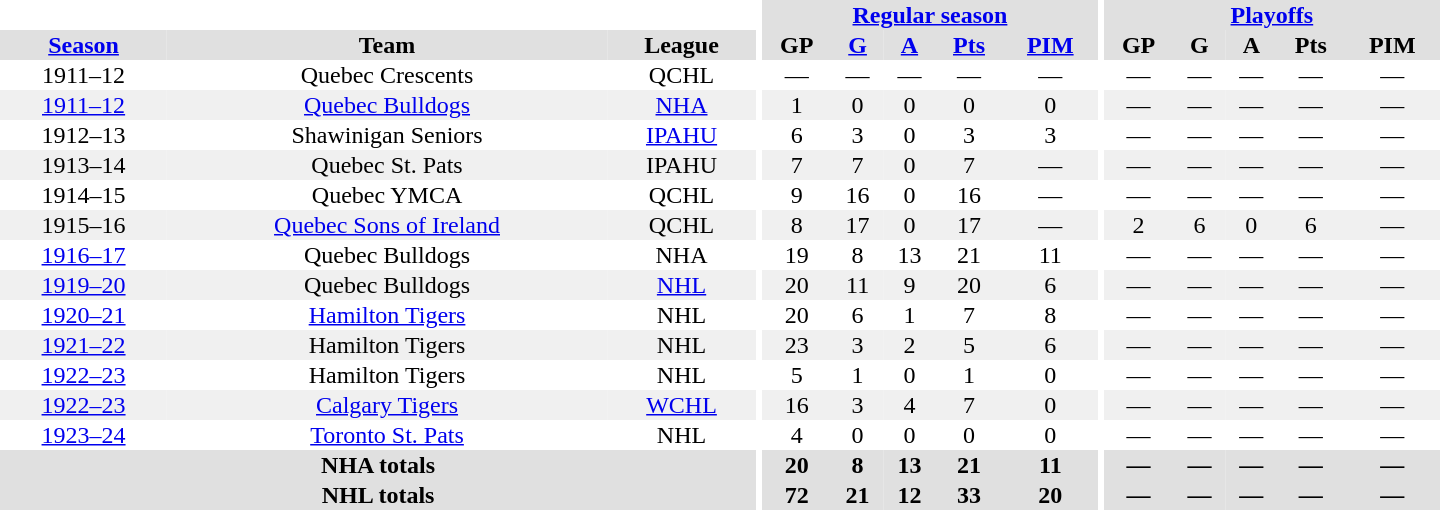<table border="0" cellpadding="1" cellspacing="0" style="text-align:center; width:60em">
<tr bgcolor="#e0e0e0">
<th colspan="3" bgcolor="#ffffff"></th>
<th rowspan="100" bgcolor="#ffffff"></th>
<th colspan="5"><a href='#'>Regular season</a></th>
<th rowspan="100" bgcolor="#ffffff"></th>
<th colspan="5"><a href='#'>Playoffs</a></th>
</tr>
<tr bgcolor="#e0e0e0">
<th><a href='#'>Season</a></th>
<th>Team</th>
<th>League</th>
<th>GP</th>
<th><a href='#'>G</a></th>
<th><a href='#'>A</a></th>
<th><a href='#'>Pts</a></th>
<th><a href='#'>PIM</a></th>
<th>GP</th>
<th>G</th>
<th>A</th>
<th>Pts</th>
<th>PIM</th>
</tr>
<tr>
<td>1911–12</td>
<td>Quebec Crescents</td>
<td>QCHL</td>
<td>—</td>
<td>—</td>
<td>—</td>
<td>—</td>
<td>—</td>
<td>—</td>
<td>—</td>
<td>—</td>
<td>—</td>
<td>—</td>
</tr>
<tr bgcolor="#f0f0f0">
<td><a href='#'>1911–12</a></td>
<td><a href='#'>Quebec Bulldogs</a></td>
<td><a href='#'>NHA</a></td>
<td>1</td>
<td>0</td>
<td>0</td>
<td>0</td>
<td>0</td>
<td>—</td>
<td>—</td>
<td>—</td>
<td>—</td>
<td>—</td>
</tr>
<tr>
<td>1912–13</td>
<td>Shawinigan Seniors</td>
<td><a href='#'>IPAHU</a></td>
<td>6</td>
<td>3</td>
<td>0</td>
<td>3</td>
<td>3</td>
<td>—</td>
<td>—</td>
<td>—</td>
<td>—</td>
<td>—</td>
</tr>
<tr bgcolor="#f0f0f0">
<td>1913–14</td>
<td>Quebec St. Pats</td>
<td>IPAHU</td>
<td>7</td>
<td>7</td>
<td>0</td>
<td>7</td>
<td>—</td>
<td>—</td>
<td>—</td>
<td>—</td>
<td>—</td>
<td>—</td>
</tr>
<tr>
<td>1914–15</td>
<td>Quebec YMCA</td>
<td>QCHL</td>
<td>9</td>
<td>16</td>
<td>0</td>
<td>16</td>
<td>—</td>
<td>—</td>
<td>—</td>
<td>—</td>
<td>—</td>
<td>—</td>
</tr>
<tr bgcolor="#f0f0f0">
<td>1915–16</td>
<td><a href='#'>Quebec Sons of Ireland</a></td>
<td>QCHL</td>
<td>8</td>
<td>17</td>
<td>0</td>
<td>17</td>
<td>—</td>
<td>2</td>
<td>6</td>
<td>0</td>
<td>6</td>
<td>—</td>
</tr>
<tr>
<td><a href='#'>1916–17</a></td>
<td>Quebec Bulldogs</td>
<td>NHA</td>
<td>19</td>
<td>8</td>
<td>13</td>
<td>21</td>
<td>11</td>
<td>—</td>
<td>—</td>
<td>—</td>
<td>—</td>
<td>—</td>
</tr>
<tr bgcolor="#f0f0f0">
<td><a href='#'>1919–20</a></td>
<td>Quebec Bulldogs</td>
<td><a href='#'>NHL</a></td>
<td>20</td>
<td>11</td>
<td>9</td>
<td>20</td>
<td>6</td>
<td>—</td>
<td>—</td>
<td>—</td>
<td>—</td>
<td>—</td>
</tr>
<tr>
<td><a href='#'>1920–21</a></td>
<td><a href='#'>Hamilton Tigers</a></td>
<td>NHL</td>
<td>20</td>
<td>6</td>
<td>1</td>
<td>7</td>
<td>8</td>
<td>—</td>
<td>—</td>
<td>—</td>
<td>—</td>
<td>—</td>
</tr>
<tr bgcolor="#f0f0f0">
<td><a href='#'>1921–22</a></td>
<td>Hamilton Tigers</td>
<td>NHL</td>
<td>23</td>
<td>3</td>
<td>2</td>
<td>5</td>
<td>6</td>
<td>—</td>
<td>—</td>
<td>—</td>
<td>—</td>
<td>—</td>
</tr>
<tr>
<td><a href='#'>1922–23</a></td>
<td>Hamilton Tigers</td>
<td>NHL</td>
<td>5</td>
<td>1</td>
<td>0</td>
<td>1</td>
<td>0</td>
<td>—</td>
<td>—</td>
<td>—</td>
<td>—</td>
<td>—</td>
</tr>
<tr bgcolor="#f0f0f0">
<td><a href='#'>1922–23</a></td>
<td><a href='#'>Calgary Tigers</a></td>
<td><a href='#'>WCHL</a></td>
<td>16</td>
<td>3</td>
<td>4</td>
<td>7</td>
<td>0</td>
<td>—</td>
<td>—</td>
<td>—</td>
<td>—</td>
<td>—</td>
</tr>
<tr>
<td><a href='#'>1923–24</a></td>
<td><a href='#'>Toronto St. Pats</a></td>
<td>NHL</td>
<td>4</td>
<td>0</td>
<td>0</td>
<td>0</td>
<td>0</td>
<td>—</td>
<td>—</td>
<td>—</td>
<td>—</td>
<td>—</td>
</tr>
<tr bgcolor="#e0e0e0">
<th colspan="3">NHA totals</th>
<th>20</th>
<th>8</th>
<th>13</th>
<th>21</th>
<th>11</th>
<th>—</th>
<th>—</th>
<th>—</th>
<th>—</th>
<th>—</th>
</tr>
<tr bgcolor="#e0e0e0">
<th colspan="3">NHL totals</th>
<th>72</th>
<th>21</th>
<th>12</th>
<th>33</th>
<th>20</th>
<th>—</th>
<th>—</th>
<th>—</th>
<th>—</th>
<th>—</th>
</tr>
</table>
